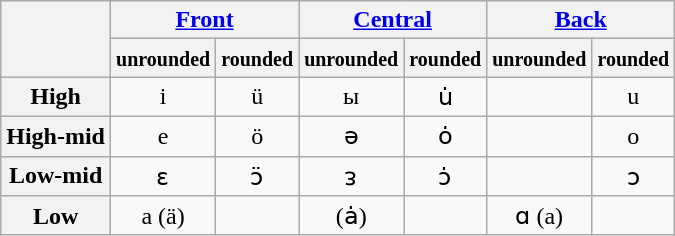<table class="wikitable Unicode">
<tr align=center>
<th rowspan="2"></th>
<th colspan="2"><a href='#'>Front</a></th>
<th colspan="2"><a href='#'>Central</a></th>
<th colspan="2"><a href='#'>Back</a></th>
</tr>
<tr align=center>
<th><small>unrounded</small></th>
<th><small>rounded</small></th>
<th><small>unrounded</small></th>
<th><small>rounded</small></th>
<th><small>unrounded</small></th>
<th><small>rounded</small></th>
</tr>
<tr align=center>
<th>High</th>
<td>i</td>
<td>ü</td>
<td>ы</td>
<td>u̇</td>
<td></td>
<td>u</td>
</tr>
<tr align=center>
<th>High-mid</th>
<td>e</td>
<td>ö</td>
<td>ə</td>
<td>ȯ</td>
<td></td>
<td>o</td>
</tr>
<tr align=center>
<th>Low-mid</th>
<td>ɛ</td>
<td>ɔ̈</td>
<td>ᴈ</td>
<td>ɔ̇</td>
<td></td>
<td>ɔ</td>
</tr>
<tr align=center>
<th>Low</th>
<td>a (ä)</td>
<td></td>
<td>(ȧ)</td>
<td></td>
<td>ɑ (a)</td>
<td></td>
</tr>
</table>
